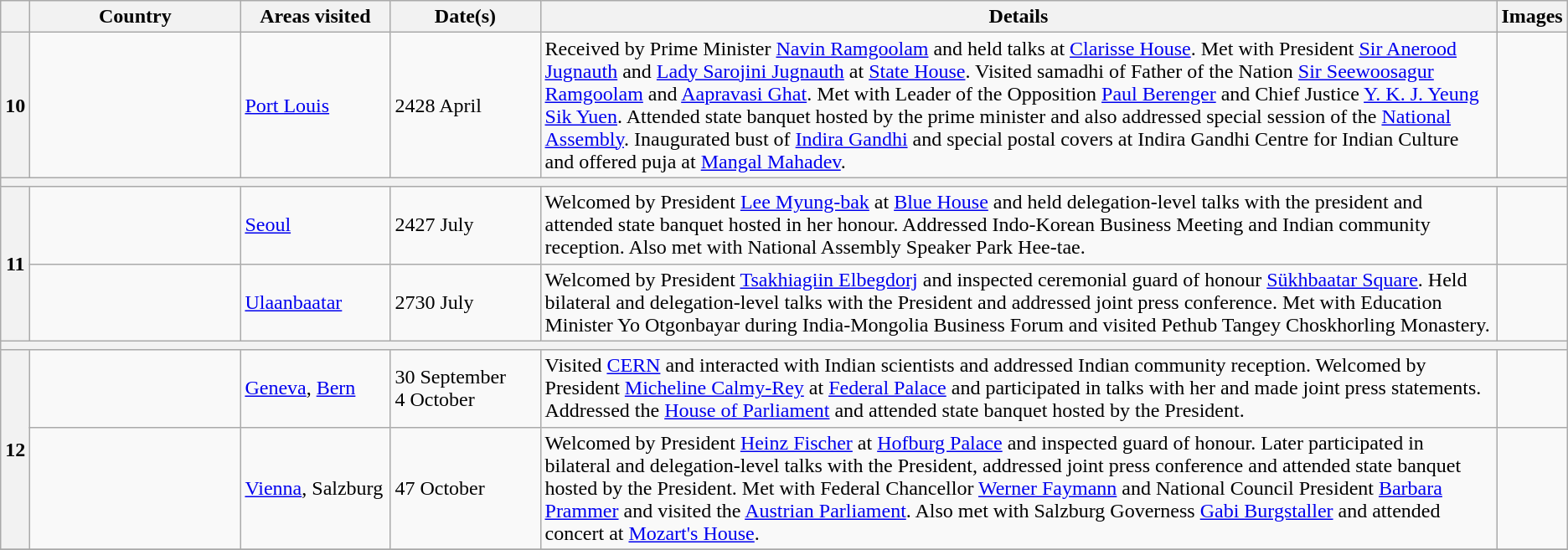<table class="wikitable outercollapse sortable">
<tr>
<th></th>
<th style="width:10em">Country</th>
<th style="width:7em">Areas visited</th>
<th style="width:7em">Date(s)</th>
<th class="unsortable">Details</th>
<th class="unsortable">Images</th>
</tr>
<tr>
<th>10</th>
<td></td>
<td><a href='#'>Port Louis</a></td>
<td>2428 April</td>
<td>Received by Prime Minister <a href='#'>Navin Ramgoolam</a> and held talks at <a href='#'>Clarisse House</a>. Met with President <a href='#'>Sir Anerood Jugnauth</a> and <a href='#'>Lady Sarojini Jugnauth</a> at <a href='#'>State House</a>. Visited samadhi of Father of the Nation <a href='#'>Sir Seewoosagur Ramgoolam</a> and <a href='#'>Aapravasi Ghat</a>. Met with Leader of the Opposition <a href='#'>Paul Berenger</a> and Chief Justice <a href='#'>Y. K. J. Yeung Sik Yuen</a>. Attended state banquet hosted by the prime minister and also addressed special session of the <a href='#'>National Assembly</a>. Inaugurated bust of <a href='#'>Indira Gandhi</a> and special postal covers at Indira Gandhi Centre for Indian Culture and offered puja at <a href='#'>Mangal Mahadev</a>.</td>
<td></td>
</tr>
<tr>
<th colspan="6"></th>
</tr>
<tr>
<th rowspan="2">11</th>
<td></td>
<td><a href='#'>Seoul</a></td>
<td>2427 July</td>
<td>Welcomed by President <a href='#'>Lee Myung-bak</a> at <a href='#'>Blue House</a> and held delegation-level talks with the president and attended state banquet hosted in her honour. Addressed Indo-Korean Business Meeting and Indian community reception. Also met with National Assembly Speaker Park Hee-tae.</td>
<td></td>
</tr>
<tr>
<td></td>
<td><a href='#'>Ulaanbaatar</a></td>
<td>2730 July</td>
<td>Welcomed by President <a href='#'>Tsakhiagiin Elbegdorj</a> and inspected ceremonial guard of honour <a href='#'>Sükhbaatar Square</a>. Held bilateral and delegation-level talks with the President and addressed joint press conference. Met with Education Minister Yo Otgonbayar during India-Mongolia Business Forum and visited Pethub Tangey Choskhorling Monastery.</td>
<td></td>
</tr>
<tr>
<th colspan="6"></th>
</tr>
<tr>
<th rowspan="2">12</th>
<td></td>
<td><a href='#'>Geneva</a>, <a href='#'>Bern</a></td>
<td>30 September<br>4 October</td>
<td>Visited <a href='#'>CERN</a> and interacted with Indian scientists and addressed Indian community reception. Welcomed by President <a href='#'>Micheline Calmy-Rey</a> at <a href='#'>Federal Palace</a> and participated in talks with her and made joint press statements. Addressed the <a href='#'>House of Parliament</a> and attended state banquet hosted by the President.</td>
<td></td>
</tr>
<tr>
<td></td>
<td><a href='#'>Vienna</a>, Salzburg</td>
<td>47 October</td>
<td>Welcomed by President <a href='#'>Heinz Fischer</a> at <a href='#'>Hofburg Palace</a> and inspected guard of honour. Later participated in bilateral and delegation-level talks with the President, addressed joint press conference and attended state banquet hosted by the President. Met with Federal Chancellor <a href='#'>Werner Faymann</a> and National Council President <a href='#'>Barbara Prammer</a> and visited the <a href='#'>Austrian Parliament</a>. Also met with Salzburg Governess <a href='#'>Gabi Burgstaller</a> and attended concert at <a href='#'>Mozart's House</a>.</td>
<td></td>
</tr>
<tr>
</tr>
</table>
